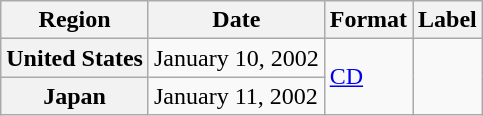<table class="wikitable sortable plainrowheaders">
<tr>
<th scope="col">Region</th>
<th scope="col">Date</th>
<th scope="col">Format</th>
<th scope="col">Label</th>
</tr>
<tr>
<th scope="row">United States</th>
<td>January 10, 2002</td>
<td rowspan="2"><a href='#'>CD</a></td>
<td rowspan="2"></td>
</tr>
<tr>
<th scope="row">Japan</th>
<td>January 11, 2002</td>
</tr>
</table>
